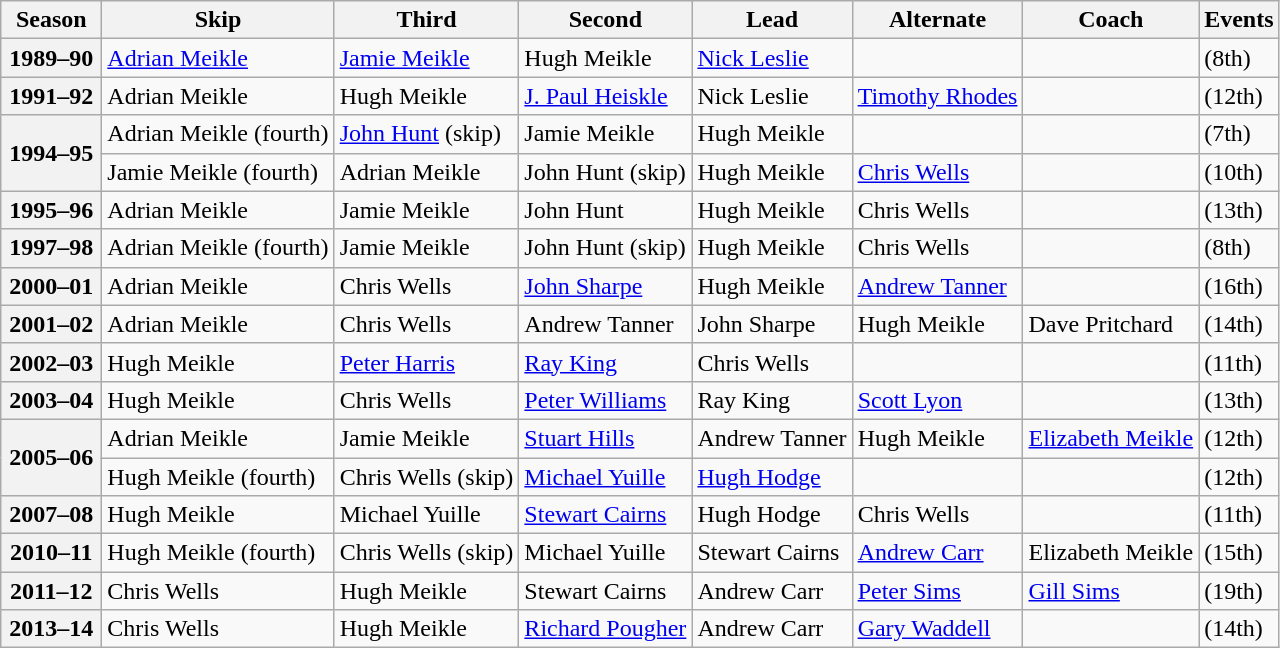<table class="wikitable">
<tr>
<th scope="col" width=60>Season</th>
<th scope="col">Skip</th>
<th scope="col">Third</th>
<th scope="col">Second</th>
<th scope="col">Lead</th>
<th scope="col">Alternate</th>
<th scope="col">Coach</th>
<th scope="col">Events</th>
</tr>
<tr>
<th scope="row">1989–90</th>
<td><a href='#'>Adrian Meikle</a></td>
<td><a href='#'>Jamie Meikle</a></td>
<td>Hugh Meikle</td>
<td><a href='#'>Nick Leslie</a></td>
<td></td>
<td></td>
<td> (8th)</td>
</tr>
<tr>
<th scope="row">1991–92</th>
<td>Adrian Meikle</td>
<td>Hugh Meikle</td>
<td><a href='#'>J. Paul Heiskle</a></td>
<td>Nick Leslie</td>
<td><a href='#'>Timothy Rhodes</a></td>
<td></td>
<td> (12th)</td>
</tr>
<tr>
<th scope="row" rowspan=2>1994–95</th>
<td>Adrian Meikle (fourth)</td>
<td><a href='#'>John Hunt</a> (skip)</td>
<td>Jamie Meikle</td>
<td>Hugh Meikle</td>
<td></td>
<td></td>
<td> (7th)</td>
</tr>
<tr>
<td>Jamie Meikle (fourth)</td>
<td>Adrian Meikle</td>
<td>John Hunt (skip)</td>
<td>Hugh Meikle</td>
<td><a href='#'>Chris Wells</a></td>
<td></td>
<td> (10th)</td>
</tr>
<tr>
<th scope="row">1995–96</th>
<td>Adrian Meikle</td>
<td>Jamie Meikle</td>
<td>John Hunt</td>
<td>Hugh Meikle</td>
<td>Chris Wells</td>
<td></td>
<td> (13th)</td>
</tr>
<tr>
<th scope="row">1997–98</th>
<td>Adrian Meikle (fourth)</td>
<td>Jamie Meikle</td>
<td>John Hunt (skip)</td>
<td>Hugh Meikle</td>
<td>Chris Wells</td>
<td></td>
<td> (8th)</td>
</tr>
<tr>
<th scope="row">2000–01</th>
<td>Adrian Meikle</td>
<td>Chris Wells</td>
<td><a href='#'>John Sharpe</a></td>
<td>Hugh Meikle</td>
<td><a href='#'>Andrew Tanner</a></td>
<td></td>
<td> (16th)</td>
</tr>
<tr>
<th scope="row">2001–02</th>
<td>Adrian Meikle</td>
<td>Chris Wells</td>
<td>Andrew Tanner</td>
<td>John Sharpe</td>
<td>Hugh Meikle</td>
<td>Dave Pritchard</td>
<td> (14th)</td>
</tr>
<tr>
<th scope="row">2002–03</th>
<td>Hugh Meikle</td>
<td><a href='#'>Peter Harris</a></td>
<td><a href='#'>Ray King</a></td>
<td>Chris Wells</td>
<td></td>
<td></td>
<td> (11th)</td>
</tr>
<tr>
<th scope="row">2003–04</th>
<td>Hugh Meikle</td>
<td>Chris Wells</td>
<td><a href='#'>Peter Williams</a></td>
<td>Ray King</td>
<td><a href='#'>Scott Lyon</a></td>
<td></td>
<td> (13th)</td>
</tr>
<tr>
<th scope="row" rowspan=2>2005–06</th>
<td>Adrian Meikle</td>
<td>Jamie Meikle</td>
<td><a href='#'>Stuart Hills</a></td>
<td>Andrew Tanner</td>
<td>Hugh Meikle</td>
<td><a href='#'>Elizabeth Meikle</a></td>
<td> (12th)</td>
</tr>
<tr>
<td>Hugh Meikle (fourth)</td>
<td>Chris Wells (skip)</td>
<td><a href='#'>Michael Yuille</a></td>
<td><a href='#'>Hugh Hodge</a></td>
<td></td>
<td></td>
<td> (12th)</td>
</tr>
<tr>
<th scope="row">2007–08</th>
<td>Hugh Meikle</td>
<td>Michael Yuille</td>
<td><a href='#'>Stewart Cairns</a></td>
<td>Hugh Hodge</td>
<td>Chris Wells</td>
<td></td>
<td> (11th)</td>
</tr>
<tr>
<th scope="row">2010–11</th>
<td>Hugh Meikle (fourth)</td>
<td>Chris Wells (skip)</td>
<td>Michael Yuille</td>
<td>Stewart Cairns</td>
<td><a href='#'>Andrew Carr</a></td>
<td>Elizabeth Meikle</td>
<td> (15th)</td>
</tr>
<tr>
<th scope="row">2011–12</th>
<td>Chris Wells</td>
<td>Hugh Meikle</td>
<td>Stewart Cairns</td>
<td>Andrew Carr</td>
<td><a href='#'>Peter Sims</a></td>
<td><a href='#'>Gill Sims</a></td>
<td> (19th)</td>
</tr>
<tr>
<th scope="row">2013–14</th>
<td>Chris Wells</td>
<td>Hugh Meikle</td>
<td><a href='#'>Richard Pougher</a></td>
<td>Andrew Carr</td>
<td><a href='#'>Gary Waddell</a></td>
<td></td>
<td> (14th)</td>
</tr>
</table>
